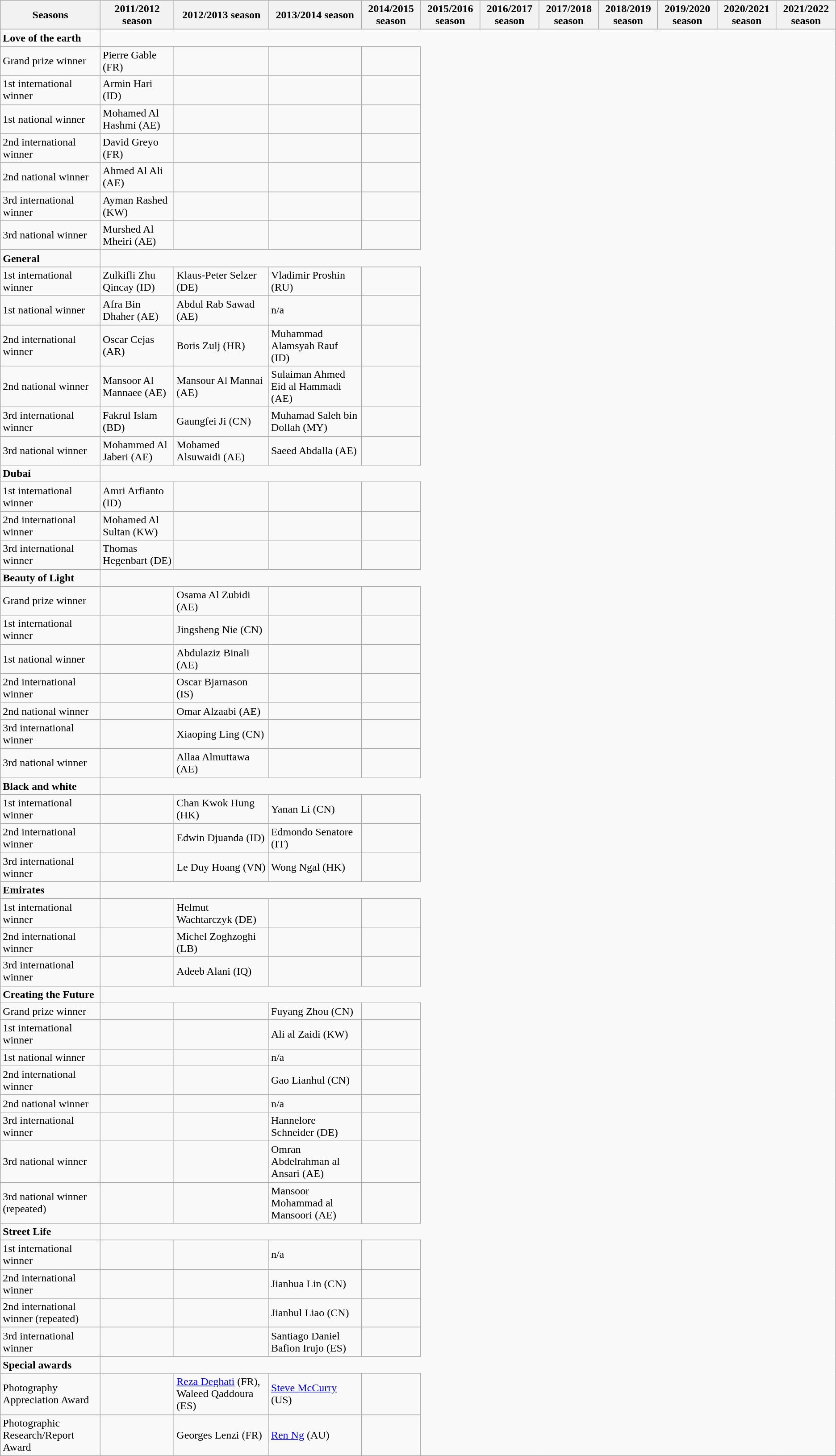<table class="wikitable">
<tr>
<th><strong>Seasons </strong></th>
<th><strong>2011/2012 season</strong></th>
<th><strong>2012/2013 season</strong></th>
<th><strong>2013/2014 season</strong></th>
<th><strong>2014/2015 season</strong></th>
<th><strong>2015/2016 season</strong></th>
<th><strong>2016/2017 season</strong></th>
<th><strong>2017/2018 season</strong></th>
<th><strong>2018/2019 season</strong></th>
<th><strong>2019/2020 season</strong></th>
<th><strong>2020/2021 season</strong></th>
<th><strong>2021/2022 season</strong></th>
</tr>
<tr>
<td><strong> Love of the earth</strong></td>
</tr>
<tr>
<td>Grand prize winner</td>
<td>Pierre Gable (FR)</td>
<td></td>
<td></td>
<td></td>
</tr>
<tr>
<td>1st international winner</td>
<td>Armin Hari (ID)</td>
<td></td>
<td></td>
<td></td>
</tr>
<tr>
<td>1st national winner</td>
<td>Mohamed Al Hashmi (AE)</td>
<td></td>
<td></td>
<td></td>
</tr>
<tr>
<td>2nd international winner</td>
<td>David Greyo (FR)</td>
<td></td>
<td></td>
<td></td>
</tr>
<tr>
<td>2nd national winner</td>
<td>Ahmed Al Ali (AE)</td>
<td></td>
<td></td>
<td></td>
</tr>
<tr>
<td>3rd international winner</td>
<td>Ayman Rashed (KW)</td>
<td></td>
<td></td>
<td></td>
</tr>
<tr>
<td>3rd national winner</td>
<td>Murshed Al Mheiri (AE)</td>
<td></td>
<td></td>
<td></td>
</tr>
<tr>
<td><strong>General</strong></td>
</tr>
<tr>
<td>1st international winner</td>
<td>Zulkifli Zhu Qincay (ID)</td>
<td>Klaus-Peter Selzer (DE)</td>
<td>Vladimir Proshin (RU)</td>
<td></td>
</tr>
<tr>
<td>1st national winner</td>
<td>Afra Bin Dhaher (AE)</td>
<td>Abdul Rab Sawad (AE)</td>
<td>n/a</td>
<td></td>
</tr>
<tr>
<td>2nd international winner</td>
<td>Oscar Cejas (AR)</td>
<td>Boris Zulj (HR)</td>
<td>Muhammad Alamsyah Rauf (ID)</td>
<td></td>
</tr>
<tr>
<td>2nd national winner</td>
<td>Mansoor Al Mannaee (AE)</td>
<td>Mansour Al Mannai (AE)</td>
<td>Sulaiman Ahmed Eid al Hammadi (AE)</td>
<td></td>
</tr>
<tr>
<td>3rd international winner</td>
<td>Fakrul Islam (BD)</td>
<td>Gaungfei Ji (CN)</td>
<td>Muhamad Saleh bin Dollah (MY)</td>
<td></td>
</tr>
<tr>
<td>3rd national winner</td>
<td>Mohammed Al Jaberi (AE)</td>
<td>Mohamed Alsuwaidi (AE)</td>
<td>Saeed Abdalla (AE)</td>
<td></td>
</tr>
<tr>
<td><strong>Dubai</strong></td>
</tr>
<tr>
<td>1st international winner</td>
<td>Amri Arfianto (ID)</td>
<td></td>
<td></td>
<td></td>
</tr>
<tr>
<td>2nd international winner</td>
<td>Mohamed Al Sultan (KW)</td>
<td></td>
<td></td>
<td></td>
</tr>
<tr>
<td>3rd international winner</td>
<td>Thomas Hegenbart (DE)</td>
<td></td>
<td></td>
<td></td>
</tr>
<tr>
<td><strong>Beauty of Light</strong></td>
</tr>
<tr>
<td>Grand prize winner</td>
<td></td>
<td>Osama Al Zubidi (AE)</td>
<td></td>
<td></td>
</tr>
<tr>
<td>1st international winner</td>
<td></td>
<td>Jingsheng Nie (CN)</td>
<td></td>
<td></td>
</tr>
<tr>
<td>1st national winner</td>
<td></td>
<td>Abdulaziz Binali (AE)</td>
<td></td>
<td></td>
</tr>
<tr>
<td>2nd international winner</td>
<td></td>
<td>Oscar Bjarnason (IS)</td>
<td></td>
<td></td>
</tr>
<tr>
<td>2nd national winner</td>
<td></td>
<td>Omar Alzaabi (AE)</td>
<td></td>
<td></td>
</tr>
<tr>
<td>3rd international winner</td>
<td></td>
<td>Xiaoping Ling (CN)</td>
<td></td>
<td></td>
</tr>
<tr>
<td>3rd national winner</td>
<td></td>
<td>Allaa Almuttawa (AE)</td>
<td></td>
<td></td>
</tr>
<tr>
<td><strong>Black and white</strong></td>
</tr>
<tr>
<td>1st international winner</td>
<td></td>
<td>Chan Kwok Hung (HK)</td>
<td>Yanan Li (CN)</td>
<td></td>
</tr>
<tr>
<td>2nd international winner</td>
<td></td>
<td>Edwin Djuanda (ID)</td>
<td>Edmondo Senatore (IT)</td>
<td></td>
</tr>
<tr>
<td>3rd international winner</td>
<td></td>
<td>Le Duy Hoang (VN)</td>
<td>Wong Ngal (HK)</td>
<td></td>
</tr>
<tr>
<td><strong>Emirates</strong></td>
</tr>
<tr>
<td>1st international winner</td>
<td></td>
<td>Helmut Wachtarczyk (DE)</td>
<td></td>
<td></td>
</tr>
<tr>
<td>2nd international winner</td>
<td></td>
<td>Michel Zoghzoghi (LB)</td>
<td></td>
<td></td>
</tr>
<tr>
<td>3rd international winner</td>
<td></td>
<td>Adeeb Alani (IQ)</td>
<td></td>
<td></td>
</tr>
<tr>
<td><strong>Creating the Future</strong></td>
</tr>
<tr>
<td>Grand prize winner</td>
<td></td>
<td></td>
<td>Fuyang Zhou (CN)</td>
<td></td>
</tr>
<tr>
<td>1st international winner</td>
<td></td>
<td></td>
<td>Ali al Zaidi (KW)</td>
<td></td>
</tr>
<tr>
<td>1st national winner</td>
<td></td>
<td></td>
<td>n/a</td>
<td></td>
</tr>
<tr>
<td>2nd international winner</td>
<td></td>
<td></td>
<td>Gao Lianhul (CN)</td>
<td></td>
</tr>
<tr>
<td>2nd national winner</td>
<td></td>
<td></td>
<td>n/a</td>
<td></td>
</tr>
<tr>
<td>3rd international winner</td>
<td></td>
<td></td>
<td>Hannelore Schneider (DE)</td>
<td></td>
</tr>
<tr>
<td>3rd national winner</td>
<td></td>
<td></td>
<td>Omran Abdelrahman al Ansari (AE)</td>
<td></td>
</tr>
<tr>
<td>3rd national winner (repeated)</td>
<td></td>
<td></td>
<td>Mansoor Mohammad al Mansoori (AE)</td>
<td></td>
</tr>
<tr>
<td><strong>Street Life</strong></td>
</tr>
<tr>
<td>1st international winner</td>
<td></td>
<td></td>
<td>n/a</td>
<td></td>
</tr>
<tr>
<td>2nd international winner</td>
<td></td>
<td></td>
<td>Jianhua Lin (CN)</td>
<td></td>
</tr>
<tr>
<td>2nd international winner (repeated)</td>
<td></td>
<td></td>
<td>Jianhul Liao (CN)</td>
<td></td>
</tr>
<tr>
<td>3rd international winner</td>
<td></td>
<td></td>
<td>Santiago Daniel Bafion Irujo (ES)</td>
<td></td>
</tr>
<tr>
<td><strong>Special awards</strong></td>
</tr>
<tr>
<td>Photography Appreciation Award</td>
<td></td>
<td><a href='#'>Reza Deghati</a> (FR), Waleed Qaddoura (ES)</td>
<td><a href='#'>Steve McCurry</a> (US)</td>
<td></td>
</tr>
<tr>
<td>Photographic Research/Report Award</td>
<td></td>
<td>Georges Lenzi (FR)</td>
<td><a href='#'>Ren Ng</a> (AU)</td>
<td></td>
</tr>
</table>
